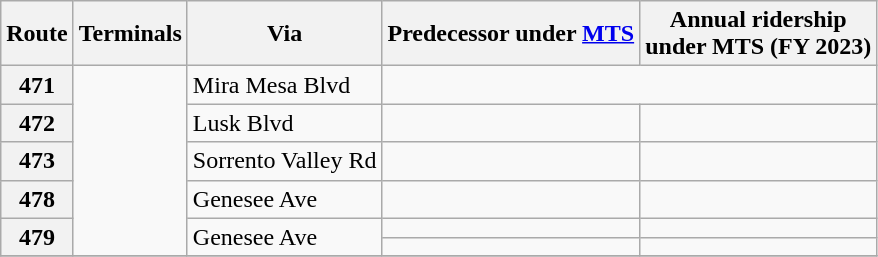<table class="wikitable">
<tr>
<th>Route</th>
<th>Terminals</th>
<th>Via</th>
<th>Predecessor under <a href='#'>MTS</a></th>
<th>Annual ridership <br>under MTS (FY 2023)</th>
</tr>
<tr>
<th>471</th>
<td rowspan="6"></td>
<td>Mira Mesa Blvd</td>
<td colspan="2"></td>
</tr>
<tr>
<th>472</th>
<td>Lusk Blvd</td>
<td></td>
<td></td>
</tr>
<tr>
<th>473</th>
<td>Sorrento Valley Rd</td>
<td></td>
<td></td>
</tr>
<tr>
<th>478</th>
<td>Genesee Ave</td>
<td></td>
<td></td>
</tr>
<tr>
<th rowspan="2">479</th>
<td rowspan="2">Genesee Ave</td>
<td></td>
<td></td>
</tr>
<tr>
<td></td>
<td></td>
</tr>
<tr>
</tr>
</table>
